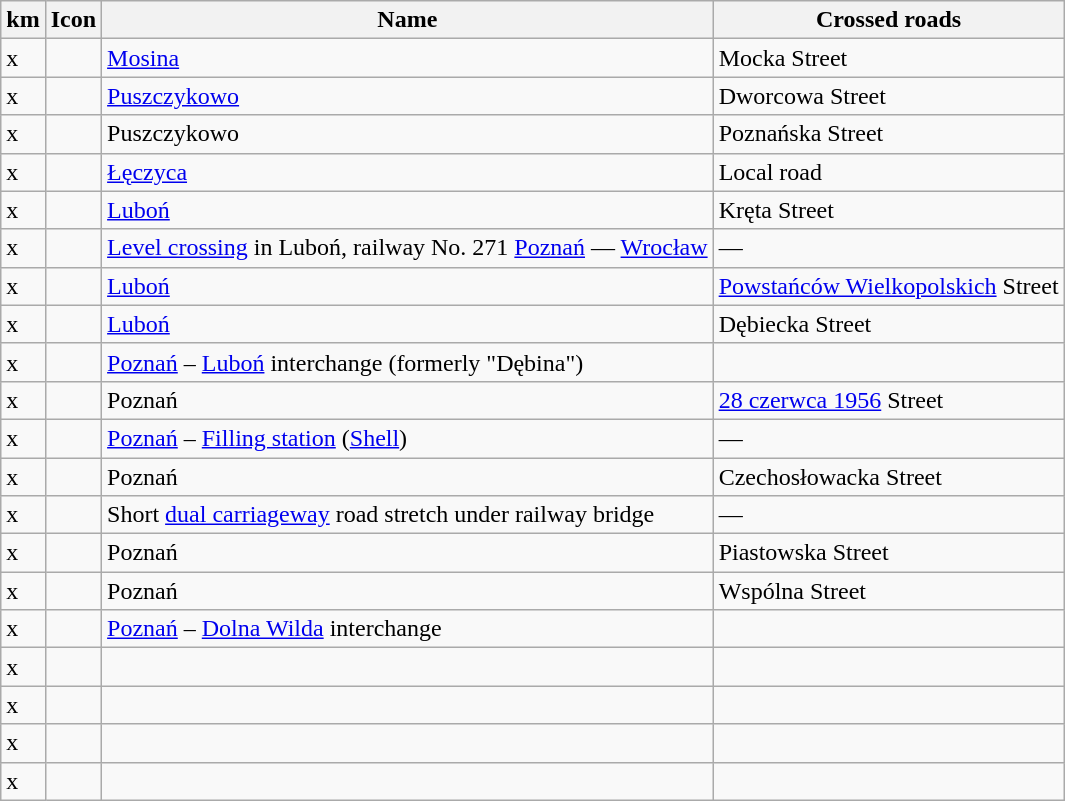<table class=wikitable>
<tr>
<th>km</th>
<th>Icon</th>
<th>Name</th>
<th>Crossed roads</th>
</tr>
<tr>
<td>x</td>
<td></td>
<td><a href='#'>Mosina</a></td>
<td>Mocka Street </td>
</tr>
<tr>
<td>x</td>
<td></td>
<td><a href='#'>Puszczykowo</a></td>
<td>Dworcowa Street</td>
</tr>
<tr>
<td>x</td>
<td></td>
<td>Puszczykowo</td>
<td>Poznańska Street</td>
</tr>
<tr>
<td>x</td>
<td></td>
<td><a href='#'>Łęczyca</a></td>
<td>Local road</td>
</tr>
<tr>
<td>x</td>
<td></td>
<td><a href='#'>Luboń</a></td>
<td>Kręta Street</td>
</tr>
<tr>
<td>x</td>
<td></td>
<td><a href='#'>Level crossing</a> in Luboń, railway No. 271 <a href='#'>Poznań</a> — <a href='#'>Wrocław</a></td>
<td>—</td>
</tr>
<tr>
<td>x</td>
<td></td>
<td><a href='#'>Luboń</a></td>
<td><a href='#'>Powstańców Wielkopolskich</a> Street</td>
</tr>
<tr>
<td>x</td>
<td></td>
<td><a href='#'>Luboń</a></td>
<td>Dębiecka Street</td>
</tr>
<tr>
<td>x</td>
<td> </td>
<td><a href='#'>Poznań</a> – <a href='#'>Luboń</a> interchange (formerly "Dębina")</td>
<td>     </td>
</tr>
<tr>
<td>x</td>
<td> </td>
<td>Poznań</td>
<td><a href='#'>28 czerwca 1956</a> Street</td>
</tr>
<tr>
<td>x</td>
<td></td>
<td><a href='#'>Poznań</a> – <a href='#'>Filling station</a> (<a href='#'>Shell</a>)</td>
<td>—</td>
</tr>
<tr>
<td>x</td>
<td> </td>
<td>Poznań</td>
<td>Czechosłowacka Street</td>
</tr>
<tr>
<td>x</td>
<td> </td>
<td>Short <a href='#'>dual carriageway</a> road stretch under railway bridge</td>
<td>—</td>
</tr>
<tr>
<td>x</td>
<td> </td>
<td>Poznań</td>
<td>Piastowska Street</td>
</tr>
<tr>
<td>x</td>
<td></td>
<td>Poznań</td>
<td>Wspólna Street</td>
</tr>
<tr>
<td>x</td>
<td></td>
<td><a href='#'>Poznań</a> – <a href='#'>Dolna Wilda</a> interchange</td>
<td> </td>
</tr>
<tr>
<td>x</td>
<td></td>
<td></td>
<td></td>
</tr>
<tr>
<td>x</td>
<td></td>
<td></td>
<td></td>
</tr>
<tr>
<td>x</td>
<td></td>
<td></td>
<td></td>
</tr>
<tr>
<td>x</td>
<td></td>
<td></td>
<td></td>
</tr>
</table>
